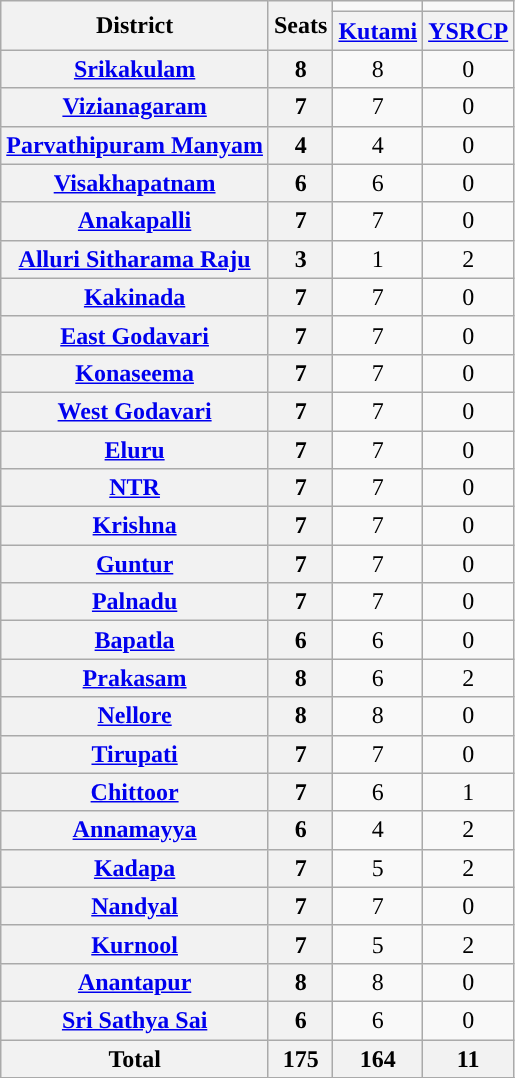<table class="wikitable" style="text-align:center;">
<tr>
<th rowspan="2">District</th>
<th rowspan="2">Seats</th>
<td style="background:"></td>
<td style="background:"></td>
</tr>
<tr>
<th><a href='#'>Kutami</a></th>
<th><a href='#'>YSRCP</a></th>
</tr>
<tr>
<th><a href='#'>Srikakulam</a></th>
<th>8</th>
<td style="background:">8</td>
<td>0</td>
</tr>
<tr>
<th><a href='#'>Vizianagaram</a></th>
<th>7</th>
<td style="background:">7</td>
<td>0</td>
</tr>
<tr>
<th><a href='#'>Parvathipuram Manyam</a></th>
<th>4</th>
<td style="background:">4</td>
<td>0</td>
</tr>
<tr>
<th><a href='#'>Visakhapatnam</a></th>
<th>6</th>
<td style="background:">6</td>
<td>0</td>
</tr>
<tr>
<th><a href='#'>Anakapalli</a></th>
<th>7</th>
<td style="background:">7</td>
<td>0</td>
</tr>
<tr>
<th><a href='#'>Alluri Sitharama Raju</a></th>
<th>3</th>
<td>1</td>
<td style="background:">2</td>
</tr>
<tr>
<th><a href='#'>Kakinada</a></th>
<th>7</th>
<td style="background:">7</td>
<td>0</td>
</tr>
<tr>
<th><a href='#'>East Godavari</a></th>
<th>7</th>
<td style="background:">7</td>
<td>0</td>
</tr>
<tr>
<th><a href='#'>Konaseema</a></th>
<th>7</th>
<td style="background:">7</td>
<td>0</td>
</tr>
<tr>
<th><a href='#'>West Godavari</a></th>
<th>7</th>
<td style="background:">7</td>
<td>0</td>
</tr>
<tr>
<th><a href='#'>Eluru</a></th>
<th>7</th>
<td style="background:">7</td>
<td>0</td>
</tr>
<tr>
<th><a href='#'>NTR</a></th>
<th>7</th>
<td style="background:">7</td>
<td>0</td>
</tr>
<tr>
<th><a href='#'>Krishna</a></th>
<th>7</th>
<td style="background:">7</td>
<td>0</td>
</tr>
<tr>
<th><a href='#'>Guntur</a></th>
<th>7</th>
<td style="background:">7</td>
<td>0</td>
</tr>
<tr>
<th><a href='#'>Palnadu</a></th>
<th>7</th>
<td style="background:">7</td>
<td>0</td>
</tr>
<tr>
<th><a href='#'>Bapatla</a></th>
<th>6</th>
<td style="background:">6</td>
<td>0</td>
</tr>
<tr>
<th><a href='#'>Prakasam</a></th>
<th>8</th>
<td style="background:">6</td>
<td>2</td>
</tr>
<tr>
<th><a href='#'>Nellore</a></th>
<th>8</th>
<td style="background:">8</td>
<td>0</td>
</tr>
<tr>
<th><a href='#'>Tirupati</a></th>
<th>7</th>
<td style="background:">7</td>
<td>0</td>
</tr>
<tr>
<th><a href='#'>Chittoor</a></th>
<th>7</th>
<td style="background:">6</td>
<td>1</td>
</tr>
<tr>
<th><a href='#'>Annamayya</a></th>
<th>6</th>
<td style="background:">4</td>
<td>2</td>
</tr>
<tr>
<th><a href='#'>Kadapa</a></th>
<th>7</th>
<td style="background:">5</td>
<td>2</td>
</tr>
<tr>
<th><a href='#'>Nandyal</a></th>
<th>7</th>
<td style="background:">7</td>
<td>0</td>
</tr>
<tr>
<th><a href='#'>Kurnool</a></th>
<th>7</th>
<td style="background:">5</td>
<td>2</td>
</tr>
<tr>
<th><a href='#'>Anantapur</a></th>
<th>8</th>
<td style="background:">8</td>
<td>0</td>
</tr>
<tr>
<th><a href='#'>Sri Sathya Sai</a></th>
<th>6</th>
<td style="background:">6</td>
<td>0</td>
</tr>
<tr>
<th>Total</th>
<th>175</th>
<th>164</th>
<th>11</th>
</tr>
<tr>
</tr>
</table>
